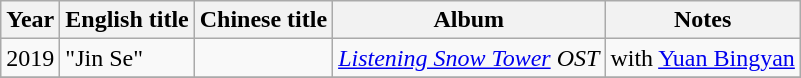<table class="wikitable">
<tr>
<th>Year</th>
<th>English title</th>
<th>Chinese title</th>
<th>Album</th>
<th>Notes</th>
</tr>
<tr>
<td>2019</td>
<td>"Jin Se"</td>
<td></td>
<td><em><a href='#'>Listening Snow Tower</a> OST</em></td>
<td>with <a href='#'>Yuan Bingyan</a></td>
</tr>
<tr>
</tr>
</table>
